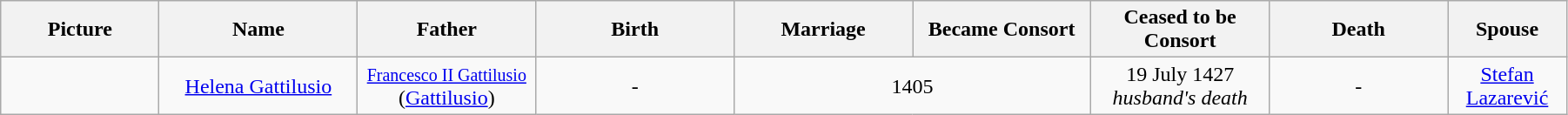<table style="width:95%;" class="wikitable">
<tr>
<th style="width:8%;">Picture</th>
<th style="width:10%;">Name</th>
<th style="width:9%;">Father</th>
<th style="width:10%;">Birth</th>
<th style="width:9%;">Marriage</th>
<th style="width:9%;">Became Consort</th>
<th style="width:9%;">Ceased to be Consort</th>
<th style="width:9%;">Death</th>
<th style="width:6%;">Spouse</th>
</tr>
<tr>
<td style="text-align:center;"></td>
<td style="text-align:center;"><a href='#'>Helena Gattilusio</a></td>
<td style="text-align:center;"><small><a href='#'>Francesco II Gattilusio</a></small><br>(<a href='#'>Gattilusio</a>)</td>
<td style="text-align:center;">-</td>
<td style="text-align:center;" colspan="2">1405</td>
<td style="text-align:center;">19 July 1427<br><em>husband's death</em></td>
<td style="text-align:center;">-</td>
<td style="text-align:center;"><a href='#'>Stefan Lazarević</a></td>
</tr>
</table>
